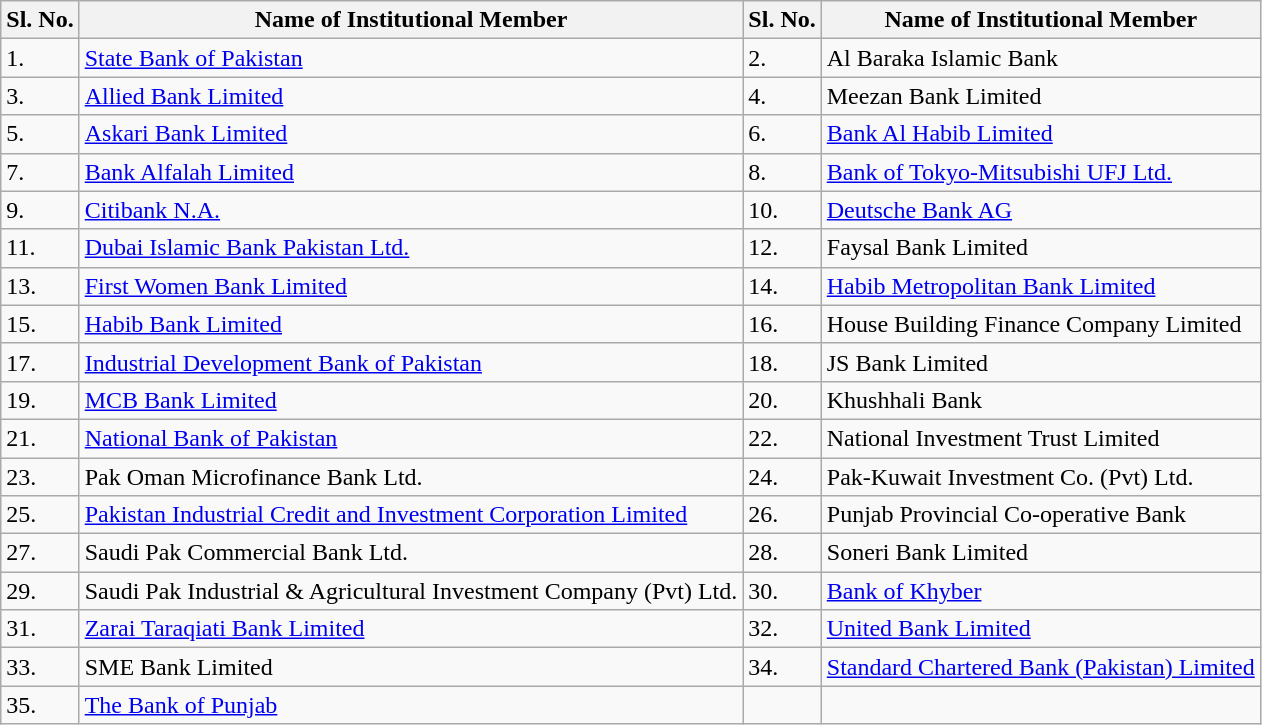<table class="wikitable sortable">
<tr>
<th>Sl. No.</th>
<th>Name of Institutional Member</th>
<th>Sl. No.</th>
<th>Name of Institutional Member</th>
</tr>
<tr>
<td>1.</td>
<td><a href='#'>State Bank of Pakistan</a></td>
<td>2.</td>
<td>Al Baraka Islamic Bank</td>
</tr>
<tr>
<td>3.</td>
<td><a href='#'>Allied Bank Limited</a></td>
<td>4.</td>
<td>Meezan Bank Limited</td>
</tr>
<tr>
<td>5.</td>
<td><a href='#'>Askari Bank Limited</a></td>
<td>6.</td>
<td><a href='#'>Bank Al Habib Limited</a></td>
</tr>
<tr>
<td>7.</td>
<td><a href='#'>Bank Alfalah Limited</a></td>
<td>8.</td>
<td><a href='#'>Bank of Tokyo-Mitsubishi UFJ Ltd.</a></td>
</tr>
<tr>
<td>9.</td>
<td><a href='#'>Citibank N.A.</a></td>
<td>10.</td>
<td><a href='#'>Deutsche Bank AG</a></td>
</tr>
<tr>
<td>11.</td>
<td><a href='#'>Dubai Islamic Bank Pakistan Ltd.</a></td>
<td>12.</td>
<td>Faysal Bank Limited</td>
</tr>
<tr>
<td>13.</td>
<td><a href='#'>First Women Bank Limited</a></td>
<td>14.</td>
<td><a href='#'>Habib Metropolitan Bank Limited</a></td>
</tr>
<tr>
<td>15.</td>
<td><a href='#'>Habib Bank Limited</a></td>
<td>16.</td>
<td>House Building Finance Company Limited</td>
</tr>
<tr>
<td>17.</td>
<td><a href='#'>Industrial Development Bank of Pakistan</a></td>
<td>18.</td>
<td>JS Bank Limited</td>
</tr>
<tr>
<td>19.</td>
<td><a href='#'>MCB Bank Limited</a></td>
<td>20.</td>
<td>Khushhali Bank</td>
</tr>
<tr>
<td>21.</td>
<td><a href='#'>National Bank of Pakistan</a></td>
<td>22.</td>
<td>National Investment Trust Limited</td>
</tr>
<tr>
<td>23.</td>
<td>Pak Oman Microfinance Bank Ltd.</td>
<td>24.</td>
<td>Pak-Kuwait Investment Co. (Pvt) Ltd.</td>
</tr>
<tr>
<td>25.</td>
<td><a href='#'>Pakistan Industrial Credit and Investment Corporation Limited</a></td>
<td>26.</td>
<td>Punjab Provincial Co-operative Bank</td>
</tr>
<tr>
<td>27.</td>
<td>Saudi Pak Commercial Bank Ltd.</td>
<td>28.</td>
<td>Soneri Bank Limited</td>
</tr>
<tr>
<td>29.</td>
<td>Saudi Pak Industrial & Agricultural Investment Company (Pvt) Ltd.</td>
<td>30.</td>
<td><a href='#'>Bank of Khyber</a></td>
</tr>
<tr>
<td>31.</td>
<td><a href='#'>Zarai Taraqiati Bank Limited</a></td>
<td>32.</td>
<td><a href='#'>United Bank Limited</a></td>
</tr>
<tr>
<td>33.</td>
<td>SME Bank Limited</td>
<td>34.</td>
<td><a href='#'>Standard Chartered Bank (Pakistan) Limited</a></td>
</tr>
<tr>
<td>35.</td>
<td><a href='#'>The Bank of Punjab</a></td>
<td></td>
<td></td>
</tr>
</table>
